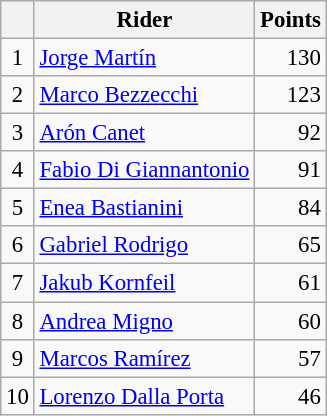<table class="wikitable" style="font-size: 95%;">
<tr>
<th></th>
<th>Rider</th>
<th>Points</th>
</tr>
<tr>
<td align=center>1</td>
<td> <a href='#'>Jorge Martín</a></td>
<td align=right>130</td>
</tr>
<tr>
<td align=center>2</td>
<td> <a href='#'>Marco Bezzecchi</a></td>
<td align=right>123</td>
</tr>
<tr>
<td align=center>3</td>
<td> <a href='#'>Arón Canet</a></td>
<td align=right>92</td>
</tr>
<tr>
<td align=center>4</td>
<td> <a href='#'>Fabio Di Giannantonio</a></td>
<td align=right>91</td>
</tr>
<tr>
<td align=center>5</td>
<td> <a href='#'>Enea Bastianini</a></td>
<td align=right>84</td>
</tr>
<tr>
<td align=center>6</td>
<td> <a href='#'>Gabriel Rodrigo</a></td>
<td align=right>65</td>
</tr>
<tr>
<td align=center>7</td>
<td> <a href='#'>Jakub Kornfeil</a></td>
<td align=right>61</td>
</tr>
<tr>
<td align=center>8</td>
<td> <a href='#'>Andrea Migno</a></td>
<td align=right>60</td>
</tr>
<tr>
<td align=center>9</td>
<td> <a href='#'>Marcos Ramírez</a></td>
<td align=right>57</td>
</tr>
<tr>
<td align=center>10</td>
<td> <a href='#'>Lorenzo Dalla Porta</a></td>
<td align=right>46</td>
</tr>
</table>
